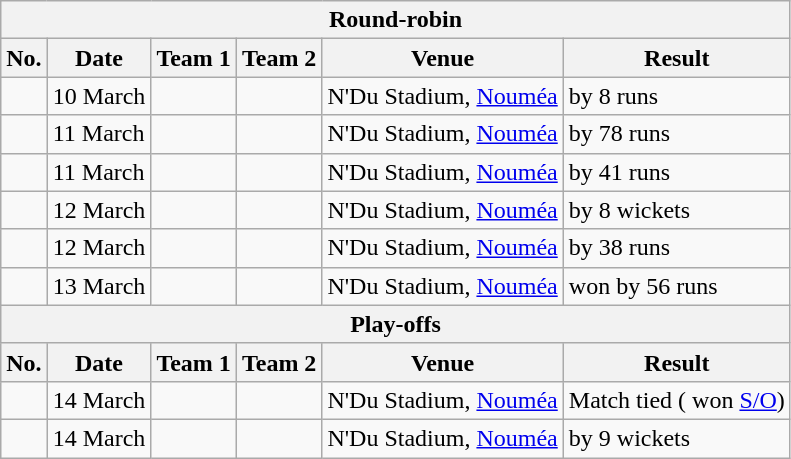<table class="wikitable">
<tr>
<th colspan="6">Round-robin</th>
</tr>
<tr>
<th>No.</th>
<th>Date</th>
<th>Team 1</th>
<th>Team 2</th>
<th>Venue</th>
<th>Result</th>
</tr>
<tr>
<td></td>
<td>10 March</td>
<td></td>
<td></td>
<td>N'Du Stadium, <a href='#'>Nouméa</a></td>
<td> by 8 runs</td>
</tr>
<tr>
<td></td>
<td>11 March</td>
<td></td>
<td></td>
<td>N'Du Stadium, <a href='#'>Nouméa</a></td>
<td> by 78 runs</td>
</tr>
<tr>
<td></td>
<td>11 March</td>
<td></td>
<td></td>
<td>N'Du Stadium, <a href='#'>Nouméa</a></td>
<td> by 41 runs</td>
</tr>
<tr>
<td></td>
<td>12 March</td>
<td></td>
<td></td>
<td>N'Du Stadium, <a href='#'>Nouméa</a></td>
<td> by 8 wickets</td>
</tr>
<tr>
<td></td>
<td>12 March</td>
<td></td>
<td></td>
<td>N'Du Stadium, <a href='#'>Nouméa</a></td>
<td> by 38 runs</td>
</tr>
<tr>
<td></td>
<td>13 March</td>
<td></td>
<td></td>
<td>N'Du Stadium, <a href='#'>Nouméa</a></td>
<td> won by 56 runs</td>
</tr>
<tr>
<th colspan="6">Play-offs</th>
</tr>
<tr>
<th>No.</th>
<th>Date</th>
<th>Team 1</th>
<th>Team 2</th>
<th>Venue</th>
<th>Result</th>
</tr>
<tr>
<td></td>
<td>14 March</td>
<td></td>
<td></td>
<td>N'Du Stadium, <a href='#'>Nouméa</a></td>
<td>Match tied ( won <a href='#'>S/O</a>)</td>
</tr>
<tr>
<td></td>
<td>14 March</td>
<td></td>
<td></td>
<td>N'Du Stadium, <a href='#'>Nouméa</a></td>
<td> by 9 wickets</td>
</tr>
</table>
